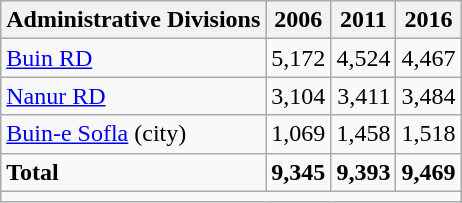<table class="wikitable">
<tr>
<th>Administrative Divisions</th>
<th>2006</th>
<th>2011</th>
<th>2016</th>
</tr>
<tr>
<td><a href='#'>Buin RD</a></td>
<td style="text-align: right;">5,172</td>
<td style="text-align: right;">4,524</td>
<td style="text-align: right;">4,467</td>
</tr>
<tr>
<td><a href='#'>Nanur RD</a></td>
<td style="text-align: right;">3,104</td>
<td style="text-align: right;">3,411</td>
<td style="text-align: right;">3,484</td>
</tr>
<tr>
<td><a href='#'>Buin-e Sofla</a> (city)</td>
<td style="text-align: right;">1,069</td>
<td style="text-align: right;">1,458</td>
<td style="text-align: right;">1,518</td>
</tr>
<tr>
<td><strong>Total</strong></td>
<td style="text-align: right;"><strong>9,345</strong></td>
<td style="text-align: right;"><strong>9,393</strong></td>
<td style="text-align: right;"><strong>9,469</strong></td>
</tr>
<tr>
<td colspan=4></td>
</tr>
</table>
